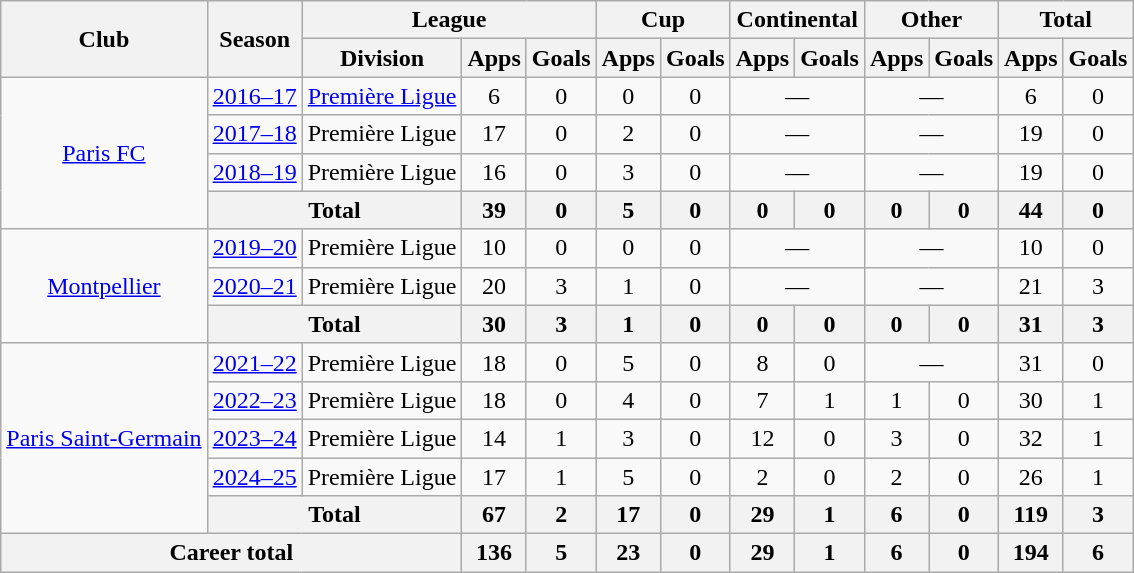<table class="wikitable" style="text-align:center">
<tr>
<th rowspan="2">Club</th>
<th rowspan="2">Season</th>
<th colspan="3">League</th>
<th colspan="2">Cup</th>
<th colspan="2">Continental</th>
<th colspan="2">Other</th>
<th colspan="2">Total</th>
</tr>
<tr>
<th>Division</th>
<th>Apps</th>
<th>Goals</th>
<th>Apps</th>
<th>Goals</th>
<th>Apps</th>
<th>Goals</th>
<th>Apps</th>
<th>Goals</th>
<th>Apps</th>
<th>Goals</th>
</tr>
<tr>
<td rowspan="4"><a href='#'>Paris FC</a></td>
<td><a href='#'>2016–17</a></td>
<td><a href='#'>Première Ligue</a></td>
<td>6</td>
<td>0</td>
<td>0</td>
<td>0</td>
<td colspan="2">—</td>
<td colspan="2">—</td>
<td>6</td>
<td>0</td>
</tr>
<tr>
<td><a href='#'>2017–18</a></td>
<td>Première Ligue</td>
<td>17</td>
<td>0</td>
<td>2</td>
<td>0</td>
<td colspan="2">—</td>
<td colspan="2">—</td>
<td>19</td>
<td>0</td>
</tr>
<tr>
<td><a href='#'>2018–19</a></td>
<td>Première Ligue</td>
<td>16</td>
<td>0</td>
<td>3</td>
<td>0</td>
<td colspan="2">—</td>
<td colspan="2">—</td>
<td>19</td>
<td>0</td>
</tr>
<tr>
<th colspan="2">Total</th>
<th>39</th>
<th>0</th>
<th>5</th>
<th>0</th>
<th>0</th>
<th>0</th>
<th>0</th>
<th>0</th>
<th>44</th>
<th>0</th>
</tr>
<tr>
<td rowspan="3"><a href='#'>Montpellier</a></td>
<td><a href='#'>2019–20</a></td>
<td>Première Ligue</td>
<td>10</td>
<td>0</td>
<td>0</td>
<td>0</td>
<td colspan="2">—</td>
<td colspan="2">—</td>
<td>10</td>
<td>0</td>
</tr>
<tr>
<td><a href='#'>2020–21</a></td>
<td>Première Ligue</td>
<td>20</td>
<td>3</td>
<td>1</td>
<td>0</td>
<td colspan="2">—</td>
<td colspan="2">—</td>
<td>21</td>
<td>3</td>
</tr>
<tr>
<th colspan="2">Total</th>
<th>30</th>
<th>3</th>
<th>1</th>
<th>0</th>
<th>0</th>
<th>0</th>
<th>0</th>
<th>0</th>
<th>31</th>
<th>3</th>
</tr>
<tr>
<td rowspan="5"><a href='#'>Paris Saint-Germain</a></td>
<td><a href='#'>2021–22</a></td>
<td>Première Ligue</td>
<td>18</td>
<td>0</td>
<td>5</td>
<td>0</td>
<td>8</td>
<td>0</td>
<td colspan="2">—</td>
<td>31</td>
<td>0</td>
</tr>
<tr>
<td><a href='#'>2022–23</a></td>
<td>Première Ligue</td>
<td>18</td>
<td>0</td>
<td>4</td>
<td>0</td>
<td>7</td>
<td>1</td>
<td>1</td>
<td>0</td>
<td>30</td>
<td>1</td>
</tr>
<tr>
<td><a href='#'>2023–24</a></td>
<td>Première Ligue</td>
<td>14</td>
<td>1</td>
<td>3</td>
<td>0</td>
<td>12</td>
<td>0</td>
<td>3</td>
<td>0</td>
<td>32</td>
<td>1</td>
</tr>
<tr>
<td><a href='#'>2024–25</a></td>
<td>Première Ligue</td>
<td>17</td>
<td>1</td>
<td>5</td>
<td>0</td>
<td>2</td>
<td>0</td>
<td>2</td>
<td>0</td>
<td>26</td>
<td>1</td>
</tr>
<tr>
<th colspan="2">Total</th>
<th>67</th>
<th>2</th>
<th>17</th>
<th>0</th>
<th>29</th>
<th>1</th>
<th>6</th>
<th>0</th>
<th>119</th>
<th>3</th>
</tr>
<tr>
<th colspan="3">Career total</th>
<th>136</th>
<th>5</th>
<th>23</th>
<th>0</th>
<th>29</th>
<th>1</th>
<th>6</th>
<th>0</th>
<th>194</th>
<th>6</th>
</tr>
</table>
